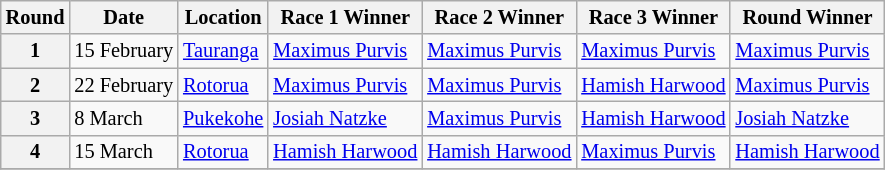<table class="wikitable" style="font-size: 85%;">
<tr>
<th>Round</th>
<th>Date</th>
<th>Location</th>
<th>Race 1 Winner</th>
<th>Race 2 Winner</th>
<th>Race 3 Winner</th>
<th>Round Winner</th>
</tr>
<tr>
<th>1</th>
<td>15 February</td>
<td><a href='#'>Tauranga</a></td>
<td> <a href='#'>Maximus Purvis</a></td>
<td> <a href='#'>Maximus Purvis</a></td>
<td> <a href='#'>Maximus Purvis</a></td>
<td> <a href='#'>Maximus Purvis</a></td>
</tr>
<tr>
<th>2</th>
<td>22 February</td>
<td><a href='#'>Rotorua</a></td>
<td> <a href='#'>Maximus Purvis</a></td>
<td> <a href='#'>Maximus Purvis</a></td>
<td> <a href='#'>Hamish Harwood</a></td>
<td> <a href='#'>Maximus Purvis</a></td>
</tr>
<tr>
<th>3</th>
<td>8 March</td>
<td><a href='#'>Pukekohe</a></td>
<td> <a href='#'>Josiah Natzke</a></td>
<td> <a href='#'>Maximus Purvis</a></td>
<td> <a href='#'>Hamish Harwood</a></td>
<td> <a href='#'>Josiah Natzke</a></td>
</tr>
<tr>
<th>4</th>
<td>15 March</td>
<td><a href='#'>Rotorua</a></td>
<td> <a href='#'>Hamish Harwood</a></td>
<td> <a href='#'>Hamish Harwood</a></td>
<td> <a href='#'>Maximus Purvis</a></td>
<td> <a href='#'>Hamish Harwood</a></td>
</tr>
<tr>
</tr>
</table>
